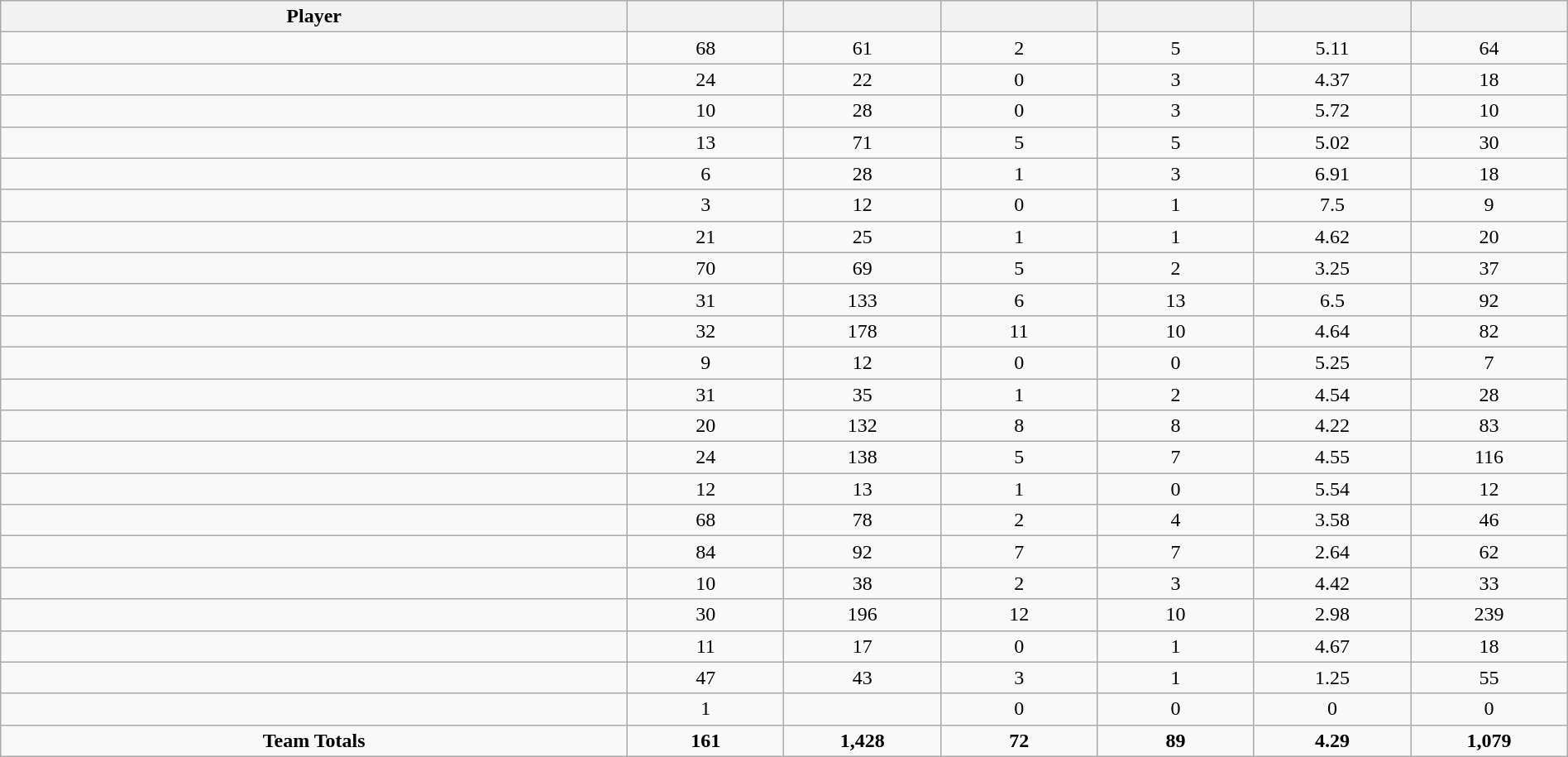<table class="wikitable sortable" style="text-align:center;" width="100%">
<tr>
<th width="40%">Player</th>
<th width="10%"></th>
<th width="10%" data-sort-type="number"></th>
<th width="10%"></th>
<th width="10%"></th>
<th width="10%"></th>
<th width="10%"></th>
</tr>
<tr>
<td></td>
<td>68</td>
<td>61</td>
<td>2</td>
<td>5</td>
<td>5.11</td>
<td>64</td>
</tr>
<tr>
<td></td>
<td>24</td>
<td>22</td>
<td>0</td>
<td>3</td>
<td>4.37</td>
<td>18</td>
</tr>
<tr>
<td></td>
<td>10</td>
<td>28</td>
<td>0</td>
<td>3</td>
<td>5.72</td>
<td>10</td>
</tr>
<tr>
<td></td>
<td>13</td>
<td>71</td>
<td>5</td>
<td>5</td>
<td>5.02</td>
<td>30</td>
</tr>
<tr>
<td></td>
<td>6</td>
<td>28</td>
<td>1</td>
<td>3</td>
<td>6.91</td>
<td>18</td>
</tr>
<tr>
<td></td>
<td>3</td>
<td>12</td>
<td>0</td>
<td>1</td>
<td>7.5</td>
<td>9</td>
</tr>
<tr>
<td></td>
<td>21</td>
<td>25</td>
<td>1</td>
<td>1</td>
<td>4.62</td>
<td>20</td>
</tr>
<tr>
<td></td>
<td>70</td>
<td>69</td>
<td>5</td>
<td>2</td>
<td>3.25</td>
<td>37</td>
</tr>
<tr>
<td></td>
<td>31</td>
<td>133</td>
<td>6</td>
<td>13</td>
<td>6.5</td>
<td>92</td>
</tr>
<tr>
<td></td>
<td>32</td>
<td>178</td>
<td>11</td>
<td>10</td>
<td>4.64</td>
<td>82</td>
</tr>
<tr>
<td></td>
<td>9</td>
<td>12</td>
<td>0</td>
<td>0</td>
<td>5.25</td>
<td>7</td>
</tr>
<tr>
<td></td>
<td>31</td>
<td>35</td>
<td>1</td>
<td>2</td>
<td>4.54</td>
<td>28</td>
</tr>
<tr>
<td></td>
<td>20</td>
<td>132</td>
<td>8</td>
<td>8</td>
<td>4.22</td>
<td>83</td>
</tr>
<tr>
<td></td>
<td>24</td>
<td>138</td>
<td>5</td>
<td>7</td>
<td>4.55</td>
<td>116</td>
</tr>
<tr>
<td></td>
<td>12</td>
<td>13</td>
<td>1</td>
<td>0</td>
<td>5.54</td>
<td>12</td>
</tr>
<tr>
<td></td>
<td>68</td>
<td>78</td>
<td>2</td>
<td>4</td>
<td>3.58</td>
<td>46</td>
</tr>
<tr>
<td></td>
<td>84</td>
<td>92</td>
<td>7</td>
<td>7</td>
<td>2.64</td>
<td>62</td>
</tr>
<tr>
<td></td>
<td>10</td>
<td>38</td>
<td>2</td>
<td>3</td>
<td>4.42</td>
<td>33</td>
</tr>
<tr>
<td></td>
<td>30</td>
<td>196</td>
<td>12</td>
<td>10</td>
<td>2.98</td>
<td>239</td>
</tr>
<tr>
<td></td>
<td>11</td>
<td>17</td>
<td>0</td>
<td>1</td>
<td>4.67</td>
<td>18</td>
</tr>
<tr>
<td></td>
<td>47</td>
<td>43</td>
<td>3</td>
<td>1</td>
<td>1.25</td>
<td>55</td>
</tr>
<tr>
<td></td>
<td>1</td>
<td></td>
<td>0</td>
<td>0</td>
<td>0</td>
<td>0</td>
</tr>
<tr>
<td><strong>Team Totals</strong></td>
<td><strong>161</strong></td>
<td><strong>1,428</strong></td>
<td><strong>72</strong></td>
<td><strong>89</strong></td>
<td><strong>4.29</strong></td>
<td><strong>1,079</strong></td>
</tr>
</table>
